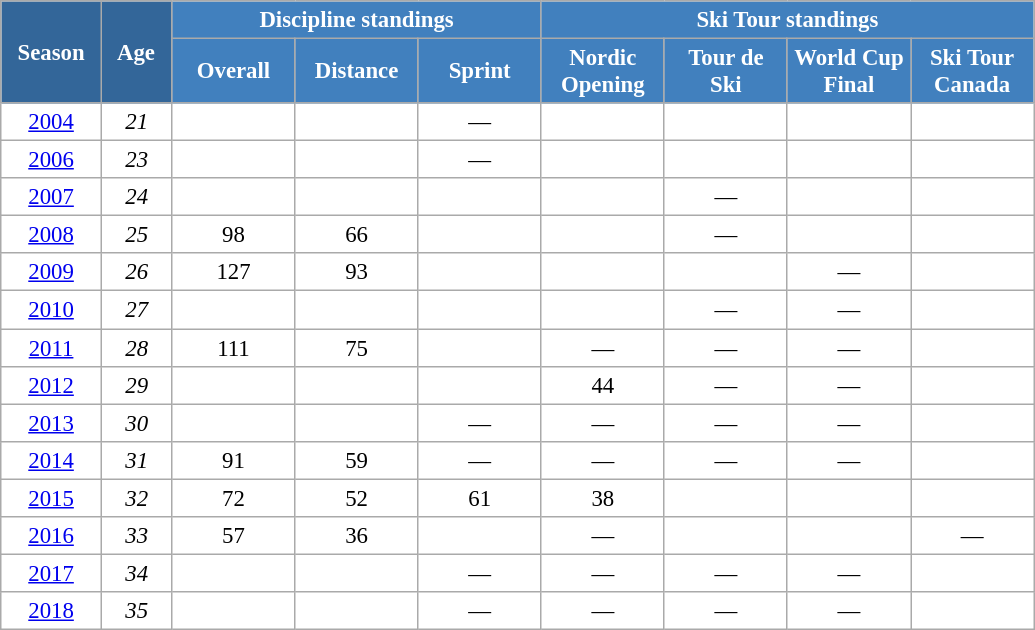<table class="wikitable" style="font-size:95%; text-align:center; border:grey solid 1px; border-collapse:collapse; background:#ffffff;">
<tr>
<th style="background-color:#369; color:white; width:60px;" rowspan="2"> Season </th>
<th style="background-color:#369; color:white; width:40px;" rowspan="2"> Age </th>
<th style="background-color:#4180be; color:white;" colspan="3">Discipline standings</th>
<th style="background-color:#4180be; color:white;" colspan="4">Ski Tour standings</th>
</tr>
<tr>
<th style="background-color:#4180be; color:white; width:75px;">Overall</th>
<th style="background-color:#4180be; color:white; width:75px;">Distance</th>
<th style="background-color:#4180be; color:white; width:75px;">Sprint</th>
<th style="background-color:#4180be; color:white; width:75px;">Nordic<br>Opening</th>
<th style="background-color:#4180be; color:white; width:75px;">Tour de<br>Ski</th>
<th style="background-color:#4180be; color:white; width:75px;">World Cup<br>Final</th>
<th style="background-color:#4180be; color:white; width:75px;">Ski Tour<br>Canada</th>
</tr>
<tr>
<td><a href='#'>2004</a></td>
<td><em>21</em></td>
<td></td>
<td></td>
<td>—</td>
<td></td>
<td></td>
<td></td>
<td></td>
</tr>
<tr>
<td><a href='#'>2006</a></td>
<td><em>23</em></td>
<td></td>
<td></td>
<td>—</td>
<td></td>
<td></td>
<td></td>
<td></td>
</tr>
<tr>
<td><a href='#'>2007</a></td>
<td><em>24</em></td>
<td></td>
<td></td>
<td></td>
<td></td>
<td>—</td>
<td></td>
<td></td>
</tr>
<tr>
<td><a href='#'>2008</a></td>
<td><em>25</em></td>
<td>98</td>
<td>66</td>
<td></td>
<td></td>
<td>—</td>
<td></td>
<td></td>
</tr>
<tr>
<td><a href='#'>2009</a></td>
<td><em>26</em></td>
<td>127</td>
<td>93</td>
<td></td>
<td></td>
<td></td>
<td>—</td>
<td></td>
</tr>
<tr>
<td><a href='#'>2010</a></td>
<td><em>27</em></td>
<td></td>
<td></td>
<td></td>
<td></td>
<td>—</td>
<td>—</td>
<td></td>
</tr>
<tr>
<td><a href='#'>2011</a></td>
<td><em>28</em></td>
<td>111</td>
<td>75</td>
<td></td>
<td>—</td>
<td>—</td>
<td>—</td>
<td></td>
</tr>
<tr>
<td><a href='#'>2012</a></td>
<td><em>29</em></td>
<td></td>
<td></td>
<td></td>
<td>44</td>
<td>—</td>
<td>—</td>
<td></td>
</tr>
<tr>
<td><a href='#'>2013</a></td>
<td><em>30</em></td>
<td></td>
<td></td>
<td>—</td>
<td>—</td>
<td>—</td>
<td>—</td>
<td></td>
</tr>
<tr>
<td><a href='#'>2014</a></td>
<td><em>31</em></td>
<td>91</td>
<td>59</td>
<td>—</td>
<td>—</td>
<td>—</td>
<td>—</td>
<td></td>
</tr>
<tr>
<td><a href='#'>2015</a></td>
<td><em>32</em></td>
<td>72</td>
<td>52</td>
<td>61</td>
<td>38</td>
<td></td>
<td></td>
<td></td>
</tr>
<tr>
<td><a href='#'>2016</a></td>
<td><em>33</em></td>
<td>57</td>
<td>36</td>
<td></td>
<td>—</td>
<td></td>
<td></td>
<td>—</td>
</tr>
<tr>
<td><a href='#'>2017</a></td>
<td><em>34</em></td>
<td></td>
<td></td>
<td>—</td>
<td>—</td>
<td>—</td>
<td>—</td>
<td></td>
</tr>
<tr>
<td><a href='#'>2018</a></td>
<td><em>35</em></td>
<td></td>
<td></td>
<td>—</td>
<td>—</td>
<td>—</td>
<td>—</td>
<td></td>
</tr>
</table>
